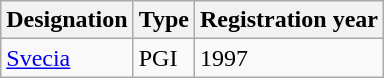<table class="wikitable">
<tr>
<th>Designation</th>
<th>Type</th>
<th>Registration year</th>
</tr>
<tr>
<td><a href='#'>Svecia</a></td>
<td>PGI</td>
<td>1997</td>
</tr>
</table>
